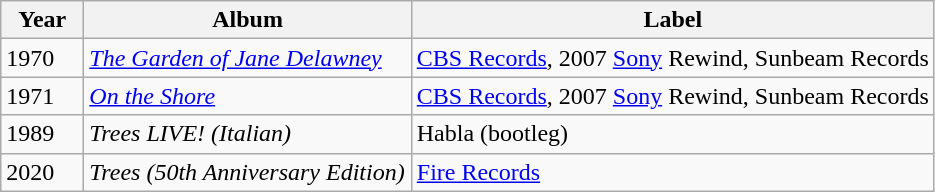<table class="wikitable"|width=100%>
<tr>
<th>Year</th>
<th>Album</th>
<th>Label</th>
</tr>
<tr>
<td>1970    </td>
<td><em><a href='#'>The Garden of Jane Delawney</a></em>    </td>
<td><a href='#'>CBS Records</a>, 2007 <a href='#'>Sony</a> Rewind, Sunbeam Records</td>
</tr>
<tr>
<td>1971</td>
<td><em><a href='#'>On the Shore</a></em></td>
<td><a href='#'>CBS Records</a>, 2007 <a href='#'>Sony</a> Rewind, Sunbeam Records</td>
</tr>
<tr>
<td>1989</td>
<td><em>Trees LIVE! (Italian)</em></td>
<td>Habla (bootleg)</td>
</tr>
<tr>
<td>2020</td>
<td><em>Trees (50th Anniversary Edition)</em></td>
<td><a href='#'>Fire Records</a></td>
</tr>
</table>
